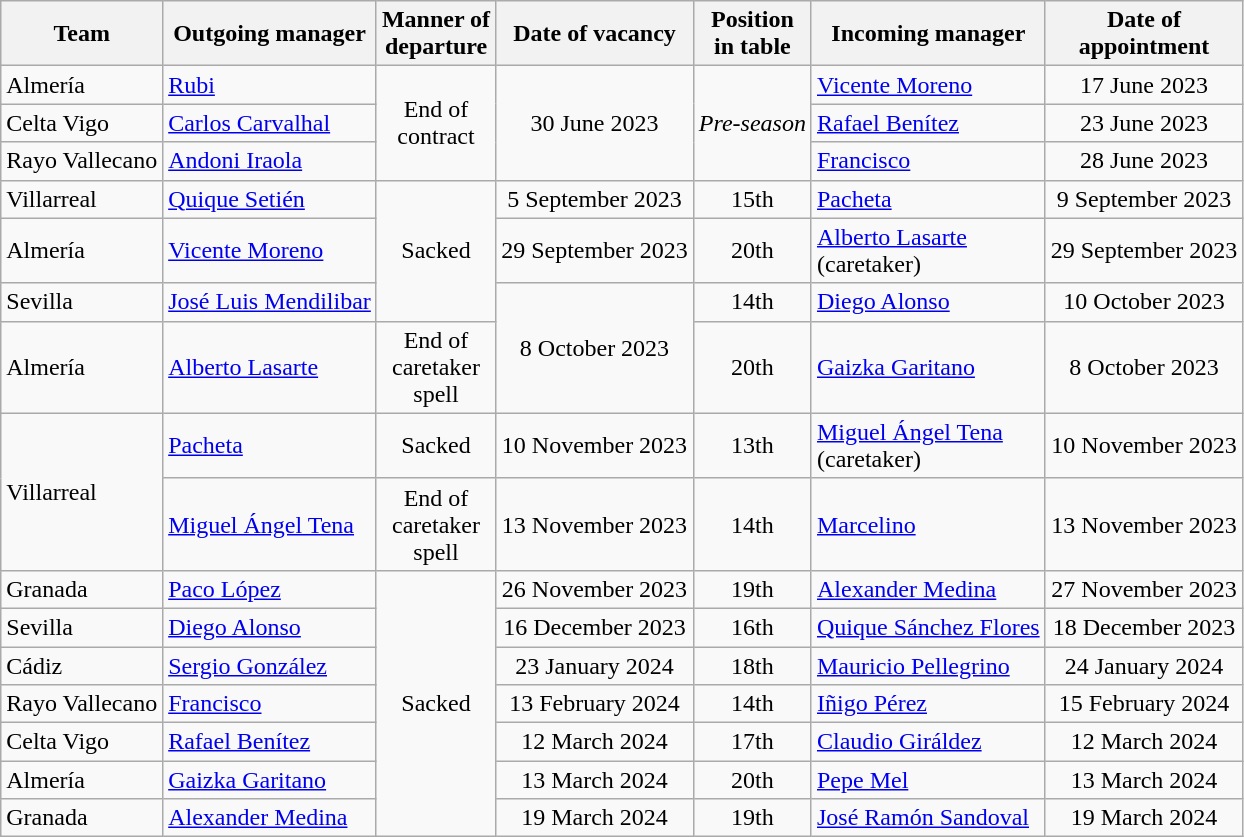<table class="wikitable sortable">
<tr>
<th>Team</th>
<th>Outgoing manager</th>
<th>Manner of<br>departure</th>
<th>Date of vacancy</th>
<th>Position<br>in table</th>
<th>Incoming manager</th>
<th>Date of<br>appointment</th>
</tr>
<tr>
<td>Almería</td>
<td> <a href='#'>Rubi</a></td>
<td rowspan=3 align=center>End of<br>contract</td>
<td rowspan=3 align=center>30 June 2023</td>
<td rowspan=3 align=center><em>Pre-season</em></td>
<td> <a href='#'>Vicente Moreno</a></td>
<td align=center>17 June 2023</td>
</tr>
<tr>
<td>Celta Vigo</td>
<td> <a href='#'>Carlos Carvalhal</a></td>
<td> <a href='#'>Rafael Benítez</a></td>
<td align=center>23 June 2023</td>
</tr>
<tr>
<td>Rayo Vallecano</td>
<td> <a href='#'>Andoni Iraola</a></td>
<td> <a href='#'>Francisco</a></td>
<td align=center>28 June 2023</td>
</tr>
<tr>
<td>Villarreal</td>
<td> <a href='#'>Quique Setién</a></td>
<td rowspan=3 align=center>Sacked</td>
<td align=center>5 September 2023</td>
<td align=center>15th</td>
<td> <a href='#'>Pacheta</a></td>
<td align=center>9 September 2023</td>
</tr>
<tr>
<td align=left>Almería</td>
<td> <a href='#'>Vicente Moreno</a></td>
<td align=center>29 September 2023</td>
<td align=center>20th</td>
<td> <a href='#'>Alberto Lasarte</a><br>(caretaker)</td>
<td align=center>29 September 2023</td>
</tr>
<tr>
<td align=left>Sevilla</td>
<td> <a href='#'>José Luis Mendilibar</a></td>
<td rowspan=2 align=center>8 October 2023</td>
<td align=center>14th</td>
<td> <a href='#'>Diego Alonso</a></td>
<td align=center>10 October 2023</td>
</tr>
<tr>
<td align=left>Almería</td>
<td> <a href='#'>Alberto Lasarte</a></td>
<td align=center>End of<br>caretaker<br>spell</td>
<td align=center>20th</td>
<td> <a href='#'>Gaizka Garitano</a></td>
<td align=center>8 October 2023</td>
</tr>
<tr>
<td rowspan=2>Villarreal</td>
<td> <a href='#'>Pacheta</a></td>
<td align=center>Sacked</td>
<td align=center>10 November 2023</td>
<td align=center>13th</td>
<td> <a href='#'>Miguel Ángel Tena</a><br>(caretaker)</td>
<td align=center>10 November 2023</td>
</tr>
<tr>
<td> <a href='#'>Miguel Ángel Tena</a></td>
<td align=center>End of<br>caretaker<br>spell</td>
<td align=center>13 November 2023</td>
<td align=center>14th</td>
<td> <a href='#'>Marcelino</a></td>
<td align=center>13 November 2023</td>
</tr>
<tr>
<td>Granada</td>
<td> <a href='#'>Paco López</a></td>
<td rowspan=7 align=center>Sacked</td>
<td align=center>26 November 2023</td>
<td align=center>19th</td>
<td> <a href='#'>Alexander Medina</a></td>
<td align=center>27 November 2023</td>
</tr>
<tr>
<td>Sevilla</td>
<td> <a href='#'>Diego Alonso</a></td>
<td align=center>16 December 2023</td>
<td align=center>16th</td>
<td> <a href='#'>Quique Sánchez Flores</a></td>
<td align=center>18 December 2023</td>
</tr>
<tr>
<td>Cádiz</td>
<td> <a href='#'>Sergio González</a></td>
<td align=center>23 January 2024</td>
<td align=center>18th</td>
<td> <a href='#'>Mauricio Pellegrino</a></td>
<td align=center>24 January 2024</td>
</tr>
<tr>
<td>Rayo Vallecano</td>
<td> <a href='#'>Francisco</a></td>
<td align=center>13 February 2024</td>
<td align=center>14th</td>
<td> <a href='#'>Iñigo Pérez</a></td>
<td align=center>15 February 2024</td>
</tr>
<tr>
<td>Celta Vigo</td>
<td> <a href='#'>Rafael Benítez</a></td>
<td align=center>12 March 2024</td>
<td align=center>17th</td>
<td> <a href='#'>Claudio Giráldez</a></td>
<td align=center>12 March 2024</td>
</tr>
<tr>
<td>Almería</td>
<td> <a href='#'>Gaizka Garitano</a></td>
<td align=center>13 March 2024</td>
<td align=center>20th</td>
<td> <a href='#'>Pepe Mel</a></td>
<td align=center>13 March 2024</td>
</tr>
<tr>
<td>Granada</td>
<td> <a href='#'>Alexander Medina</a></td>
<td align=center>19 March 2024</td>
<td align=center>19th</td>
<td> <a href='#'>José Ramón Sandoval</a></td>
<td align=center>19 March 2024</td>
</tr>
</table>
